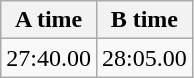<table class="wikitable" border="1" align="upright">
<tr>
<th>A time</th>
<th>B time</th>
</tr>
<tr>
<td>27:40.00</td>
<td>28:05.00</td>
</tr>
</table>
